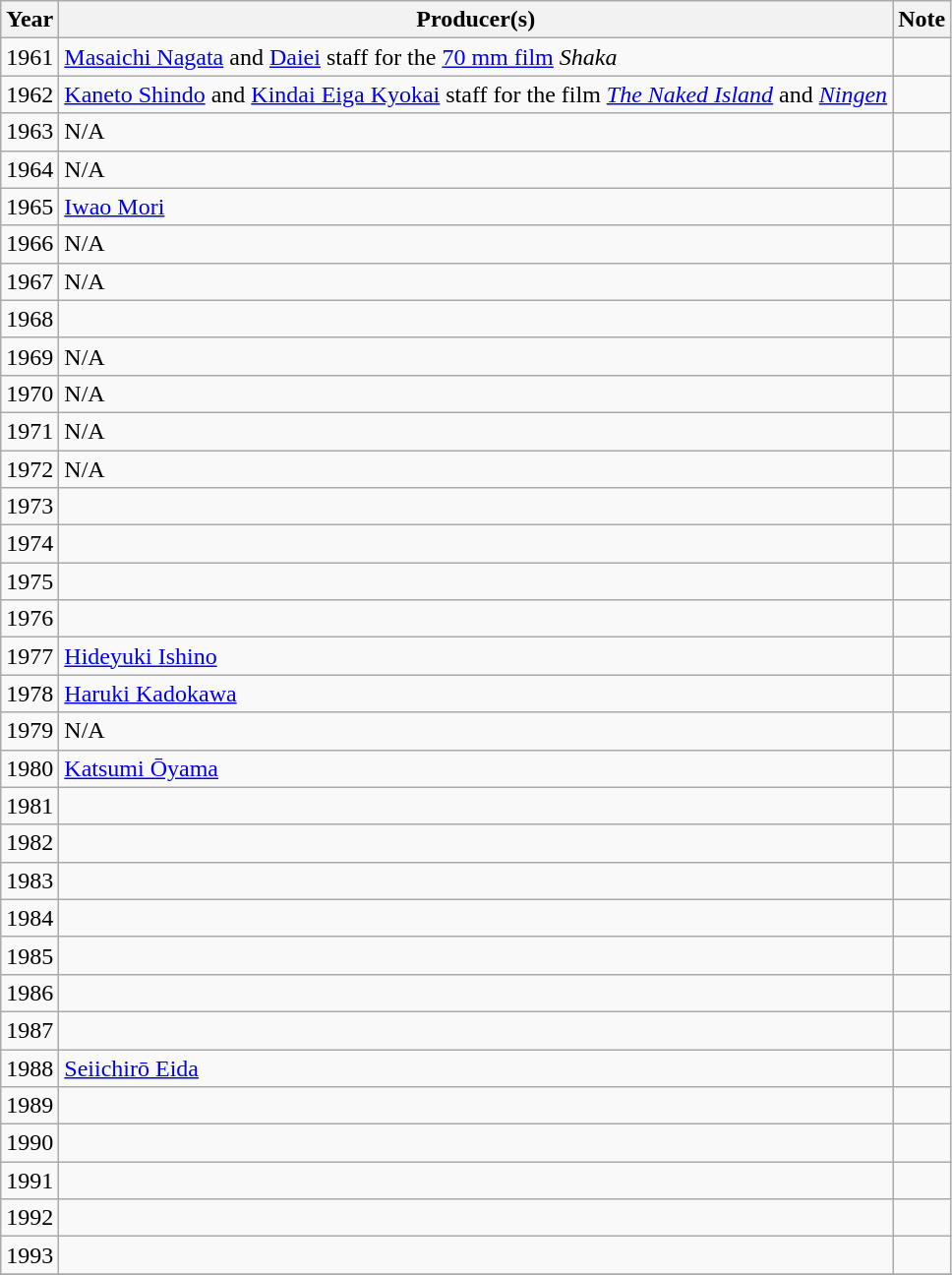<table class="wikitable">
<tr>
<th>Year</th>
<th>Producer(s)</th>
<th>Note</th>
</tr>
<tr>
<td>1961</td>
<td><a href='#'>Masaichi Nagata</a> and <a href='#'>Daiei</a> staff for the <a href='#'>70 mm film</a> <em>Shaka</em></td>
<td></td>
</tr>
<tr>
<td>1962</td>
<td><a href='#'>Kaneto Shindo</a> and <a href='#'>Kindai Eiga Kyokai</a> staff for the film <em><a href='#'>The Naked Island</a></em> and <em><a href='#'>Ningen</a></em></td>
<td></td>
</tr>
<tr>
<td>1963</td>
<td>N/A</td>
<td></td>
</tr>
<tr>
<td>1964</td>
<td>N/A</td>
<td></td>
</tr>
<tr>
<td>1965</td>
<td><a href='#'>Iwao Mori</a></td>
<td></td>
</tr>
<tr>
<td>1966</td>
<td>N/A</td>
<td></td>
</tr>
<tr>
<td>1967</td>
<td>N/A</td>
<td></td>
</tr>
<tr>
<td>1968</td>
<td></td>
<td></td>
</tr>
<tr>
<td>1969</td>
<td>N/A</td>
<td></td>
</tr>
<tr>
<td>1970</td>
<td>N/A</td>
<td></td>
</tr>
<tr>
<td>1971</td>
<td>N/A</td>
<td></td>
</tr>
<tr>
<td>1972</td>
<td>N/A</td>
<td></td>
</tr>
<tr>
<td>1973</td>
<td></td>
<td></td>
</tr>
<tr>
<td>1974</td>
<td></td>
<td></td>
</tr>
<tr>
<td>1975</td>
<td></td>
<td></td>
</tr>
<tr>
<td>1976</td>
<td></td>
<td></td>
</tr>
<tr>
<td>1977</td>
<td><a href='#'>Hideyuki Ishino</a></td>
<td></td>
</tr>
<tr>
<td>1978</td>
<td><a href='#'>Haruki Kadokawa</a></td>
<td></td>
</tr>
<tr>
<td>1979</td>
<td>N/A</td>
<td></td>
</tr>
<tr>
<td>1980</td>
<td><a href='#'>Katsumi Ōyama</a></td>
<td></td>
</tr>
<tr>
<td>1981</td>
<td></td>
<td></td>
</tr>
<tr>
<td>1982</td>
<td></td>
<td></td>
</tr>
<tr>
<td>1983</td>
<td></td>
<td></td>
</tr>
<tr>
<td>1984</td>
<td></td>
<td></td>
</tr>
<tr>
<td>1985</td>
<td></td>
<td></td>
</tr>
<tr>
<td>1986</td>
<td></td>
<td></td>
</tr>
<tr>
<td>1987</td>
<td></td>
<td></td>
</tr>
<tr>
<td>1988</td>
<td><a href='#'>Seiichirō Eida</a></td>
<td></td>
</tr>
<tr>
<td>1989</td>
<td></td>
<td></td>
</tr>
<tr>
<td>1990</td>
<td></td>
<td></td>
</tr>
<tr>
<td>1991</td>
<td></td>
<td></td>
</tr>
<tr>
<td>1992</td>
<td></td>
<td></td>
</tr>
<tr>
<td>1993</td>
<td></td>
<td></td>
</tr>
<tr>
</tr>
</table>
